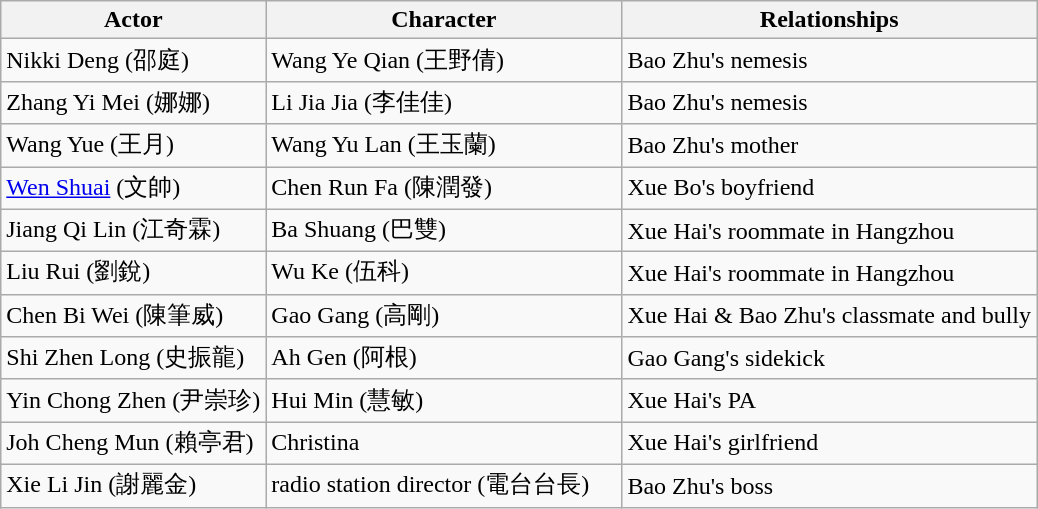<table class="wikitable">
<tr>
<th>Actor</th>
<th width=230>Character</th>
<th>Relationships</th>
</tr>
<tr>
<td>Nikki Deng (邵庭)</td>
<td>Wang Ye Qian (王野倩)</td>
<td>Bao Zhu's nemesis</td>
</tr>
<tr>
<td>Zhang Yi Mei (娜娜)</td>
<td>Li Jia Jia (李佳佳)</td>
<td>Bao Zhu's nemesis</td>
</tr>
<tr>
<td>Wang Yue (王月)</td>
<td>Wang Yu Lan (王玉蘭)</td>
<td>Bao Zhu's mother</td>
</tr>
<tr>
<td><a href='#'>Wen Shuai</a> (文帥)</td>
<td>Chen Run Fa (陳潤發)</td>
<td>Xue Bo's boyfriend</td>
</tr>
<tr>
<td>Jiang Qi Lin (江奇霖)</td>
<td>Ba Shuang (巴雙)</td>
<td>Xue Hai's roommate in Hangzhou</td>
</tr>
<tr>
<td>Liu Rui (劉銳)</td>
<td>Wu Ke (伍科)</td>
<td>Xue Hai's roommate in Hangzhou</td>
</tr>
<tr>
<td>Chen Bi Wei (陳筆威)</td>
<td>Gao Gang (高剛)</td>
<td>Xue Hai & Bao Zhu's classmate and bully</td>
</tr>
<tr>
<td>Shi Zhen Long (史振龍)</td>
<td>Ah Gen (阿根)</td>
<td>Gao Gang's sidekick</td>
</tr>
<tr>
<td>Yin Chong Zhen (尹崇珍)</td>
<td>Hui Min (慧敏)</td>
<td>Xue Hai's PA</td>
</tr>
<tr>
<td>Joh Cheng Mun (賴亭君)</td>
<td>Christina</td>
<td>Xue Hai's girlfriend</td>
</tr>
<tr>
<td>Xie Li Jin (謝麗金)</td>
<td>radio station director (電台台長)</td>
<td>Bao Zhu's boss</td>
</tr>
</table>
